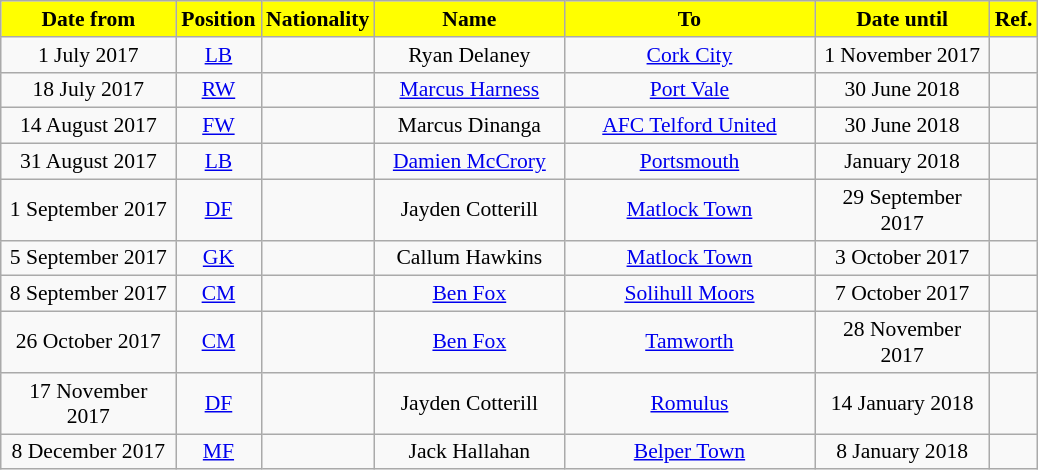<table class="wikitable"  style="text-align:center; font-size:90%; ">
<tr>
<th style="background:#FFFF00; color:#000000; width:110px;">Date from</th>
<th style="background:#FFFF00; color:#000000; width:50px;">Position</th>
<th style="background:#FFFF00; color:#000000; width:50px;">Nationality</th>
<th style="background:#FFFF00; color:#000000; width:120px;">Name</th>
<th style="background:#FFFF00; color:#000000; width:160px;">To</th>
<th style="background:#FFFF00; color:#000000; width:110px;">Date until</th>
<th style="background:#FFFF00; color:#000000; width:25px;">Ref.</th>
</tr>
<tr>
<td>1 July 2017</td>
<td><a href='#'>LB</a></td>
<td></td>
<td>Ryan Delaney</td>
<td><a href='#'>Cork City</a></td>
<td>1 November 2017</td>
<td></td>
</tr>
<tr>
<td>18 July 2017</td>
<td><a href='#'>RW</a></td>
<td></td>
<td><a href='#'>Marcus Harness</a></td>
<td><a href='#'>Port Vale</a></td>
<td>30 June 2018</td>
<td></td>
</tr>
<tr>
<td>14 August 2017</td>
<td><a href='#'>FW</a></td>
<td></td>
<td>Marcus Dinanga</td>
<td><a href='#'>AFC Telford United</a></td>
<td>30 June 2018</td>
<td></td>
</tr>
<tr>
<td>31 August 2017</td>
<td><a href='#'>LB</a></td>
<td></td>
<td><a href='#'>Damien McCrory</a></td>
<td><a href='#'>Portsmouth</a></td>
<td>January 2018</td>
<td></td>
</tr>
<tr>
<td>1 September 2017</td>
<td><a href='#'>DF</a></td>
<td></td>
<td>Jayden Cotterill</td>
<td><a href='#'>Matlock Town</a></td>
<td>29 September 2017</td>
<td></td>
</tr>
<tr>
<td>5 September 2017</td>
<td><a href='#'>GK</a></td>
<td></td>
<td>Callum Hawkins</td>
<td><a href='#'>Matlock Town</a></td>
<td>3 October 2017</td>
<td></td>
</tr>
<tr>
<td>8 September 2017</td>
<td><a href='#'>CM</a></td>
<td></td>
<td><a href='#'>Ben Fox</a></td>
<td><a href='#'>Solihull Moors</a></td>
<td>7 October 2017</td>
<td></td>
</tr>
<tr>
<td>26 October 2017</td>
<td><a href='#'>CM</a></td>
<td></td>
<td><a href='#'>Ben Fox</a></td>
<td><a href='#'>Tamworth</a></td>
<td>28 November 2017</td>
<td></td>
</tr>
<tr>
<td>17 November 2017</td>
<td><a href='#'>DF</a></td>
<td></td>
<td>Jayden Cotterill</td>
<td><a href='#'>Romulus</a></td>
<td>14 January 2018</td>
<td></td>
</tr>
<tr>
<td>8 December 2017</td>
<td><a href='#'>MF</a></td>
<td></td>
<td>Jack Hallahan</td>
<td><a href='#'>Belper Town</a></td>
<td>8 January 2018</td>
<td></td>
</tr>
</table>
